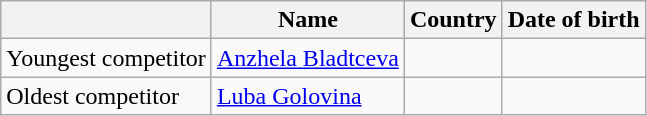<table class="wikitable">
<tr>
<th></th>
<th>Name</th>
<th>Country</th>
<th>Date of birth</th>
</tr>
<tr>
<td>Youngest competitor</td>
<td><a href='#'>Anzhela Bladtceva</a></td>
<td></td>
<td></td>
</tr>
<tr>
<td>Oldest competitor</td>
<td><a href='#'>Luba Golovina</a></td>
<td></td>
<td></td>
</tr>
</table>
